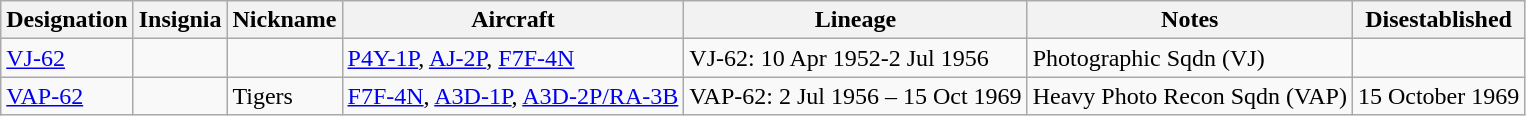<table class="wikitable">
<tr>
<th>Designation</th>
<th>Insignia</th>
<th>Nickname</th>
<th>Aircraft</th>
<th>Lineage</th>
<th>Notes</th>
<th>Disestablished</th>
</tr>
<tr>
<td><a href='#'>VJ-62</a></td>
<td></td>
<td></td>
<td><a href='#'>P4Y-1P</a>, <a href='#'>AJ-2P</a>, <a href='#'>F7F-4N</a></td>
<td style="white-space: nowrap;">VJ-62: 10 Apr 1952-2 Jul 1956</td>
<td>Photographic Sqdn (VJ)</td>
</tr>
<tr>
<td><a href='#'>VAP-62</a></td>
<td></td>
<td>Tigers</td>
<td><a href='#'>F7F-4N</a>, <a href='#'>A3D-1P</a>, <a href='#'>A3D-2P/RA-3B</a></td>
<td style="white-space: nowrap;">VAP-62: 2 Jul 1956 – 15 Oct 1969</td>
<td>Heavy Photo Recon Sqdn (VAP)</td>
<td>15 October 1969</td>
</tr>
</table>
